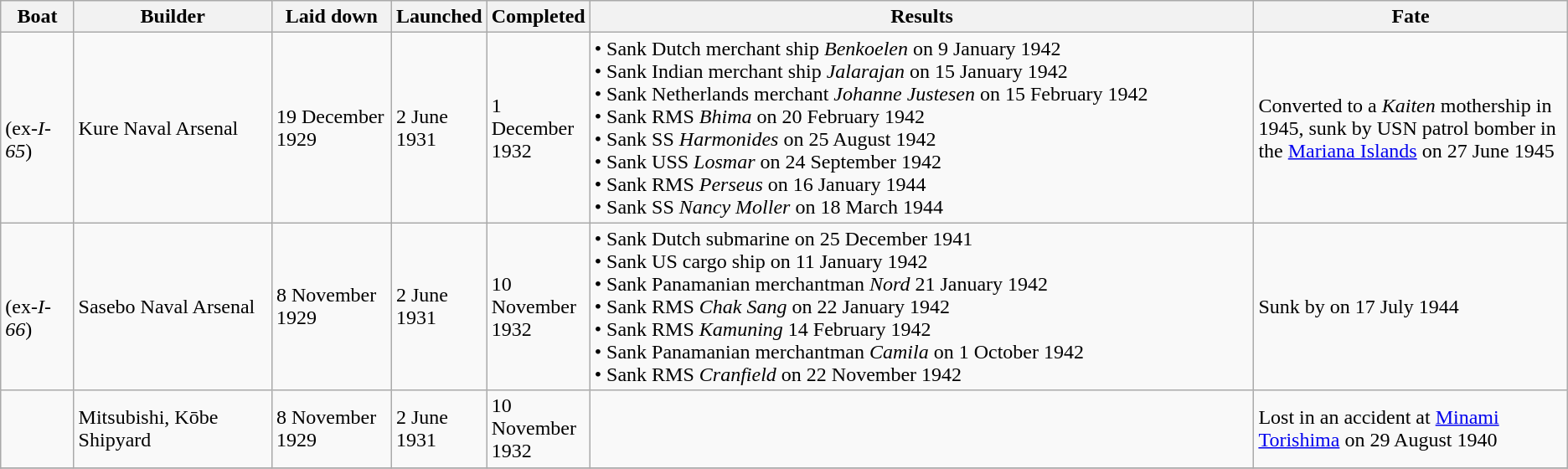<table class="wikitable">
<tr>
<th width="5%">Boat</th>
<th width="14%">Builder</th>
<th width="8%">Laid down</th>
<th>Launched</th>
<th>Completed</th>
<th width="50%">Results</th>
<th width="23%">Fate</th>
</tr>
<tr>
<td><br>(ex-<em>I-65</em>)</td>
<td>Kure Naval Arsenal</td>
<td>19 December 1929</td>
<td>2 June 1931</td>
<td>1 December 1932</td>
<td>• Sank Dutch merchant ship <em>Benkoelen</em> on 9 January 1942<br>• Sank Indian merchant ship <em>Jalarajan</em> on 15 January 1942<br>• Sank Netherlands merchant <em>Johanne Justesen</em> on 15 February 1942<br>• Sank RMS <em>Bhima</em> on 20 February 1942<br>• Sank SS <em>Harmonides</em> on 25 August 1942<br>• Sank USS <em>Losmar</em> on 24 September 1942<br>• Sank RMS <em>Perseus</em> on 16 January 1944<br>• Sank SS <em>Nancy Moller</em> on 18 March 1944</td>
<td>Converted to a <em>Kaiten</em> mothership in 1945, sunk by USN patrol bomber in the <a href='#'>Mariana Islands</a>  on 27 June 1945</td>
</tr>
<tr>
<td><br>(ex-<em>I-66</em>)</td>
<td>Sasebo Naval Arsenal</td>
<td>8 November 1929</td>
<td>2 June 1931</td>
<td>10 November 1932</td>
<td>• Sank Dutch submarine  on 25 December 1941<br>• Sank US cargo ship  on 11 January 1942<br>• Sank Panamanian merchantman <em>Nord</em> 21 January 1942<br>• Sank RMS <em>Chak Sang</em> on 22 January 1942<br>• Sank RMS <em>Kamuning</em> 14 February 1942<br>• Sank Panamanian merchantman <em>Camila</em> on 1 October 1942<br>• Sank RMS <em>Cranfield</em> on 22 November 1942</td>
<td>Sunk by  on 17 July 1944</td>
</tr>
<tr>
<td></td>
<td>Mitsubishi, Kōbe Shipyard</td>
<td>8 November 1929</td>
<td>2 June 1931</td>
<td>10 November 1932</td>
<td></td>
<td>Lost in an accident at <a href='#'>Minami Torishima</a> on 29 August 1940</td>
</tr>
<tr>
</tr>
</table>
